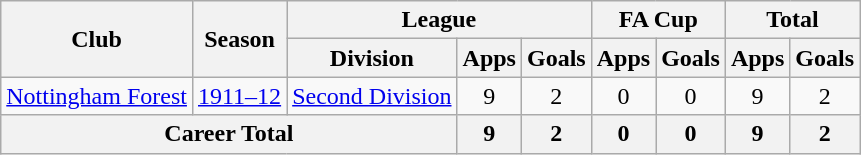<table class="wikitable" style="text-align: center;">
<tr>
<th rowspan="2">Club</th>
<th rowspan="2">Season</th>
<th colspan="3">League</th>
<th colspan="2">FA Cup</th>
<th colspan="2">Total</th>
</tr>
<tr>
<th>Division</th>
<th>Apps</th>
<th>Goals</th>
<th>Apps</th>
<th>Goals</th>
<th>Apps</th>
<th>Goals</th>
</tr>
<tr>
<td><a href='#'>Nottingham Forest</a></td>
<td><a href='#'>1911–12</a></td>
<td><a href='#'>Second Division</a></td>
<td>9</td>
<td>2</td>
<td>0</td>
<td>0</td>
<td>9</td>
<td>2</td>
</tr>
<tr>
<th colspan="3">Career Total</th>
<th>9</th>
<th>2</th>
<th>0</th>
<th>0</th>
<th>9</th>
<th>2</th>
</tr>
</table>
